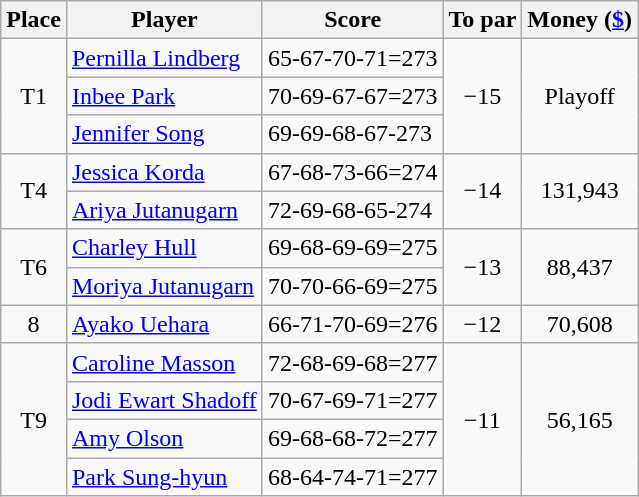<table class="wikitable">
<tr>
<th>Place</th>
<th>Player</th>
<th>Score</th>
<th>To par</th>
<th>Money (<a href='#'>$</a>)</th>
</tr>
<tr>
<td align=center rowspan=3>T1</td>
<td> <a href='#'>Pernilla Lindberg</a></td>
<td>65-67-70-71=273</td>
<td align=center rowspan=3>−15</td>
<td align=center rowspan=3>Playoff</td>
</tr>
<tr>
<td> <a href='#'>Inbee Park</a></td>
<td>70-69-67-67=273</td>
</tr>
<tr>
<td> <a href='#'>Jennifer Song</a></td>
<td>69-69-68-67-273</td>
</tr>
<tr>
<td align=center rowspan=2>T4</td>
<td> <a href='#'>Jessica Korda</a></td>
<td>67-68-73-66=274</td>
<td align=center rowspan=2>−14</td>
<td align=center rowspan=2>131,943</td>
</tr>
<tr>
<td> <a href='#'>Ariya Jutanugarn</a></td>
<td>72-69-68-65-274</td>
</tr>
<tr>
<td align=center rowspan=2>T6</td>
<td> <a href='#'>Charley Hull</a></td>
<td>69-68-69-69=275</td>
<td align=center rowspan=2>−13</td>
<td align=center rowspan=2>88,437</td>
</tr>
<tr>
<td> <a href='#'>Moriya Jutanugarn</a></td>
<td>70-70-66-69=275</td>
</tr>
<tr>
<td align=center>8</td>
<td> <a href='#'>Ayako Uehara</a></td>
<td>66-71-70-69=276</td>
<td align=center>−12</td>
<td align=center>70,608</td>
</tr>
<tr>
<td align=center rowspan=4>T9</td>
<td> <a href='#'>Caroline Masson</a></td>
<td>72-68-69-68=277</td>
<td align=center rowspan=4>−11</td>
<td align=center rowspan=4>56,165</td>
</tr>
<tr>
<td> <a href='#'>Jodi Ewart Shadoff</a></td>
<td>70-67-69-71=277</td>
</tr>
<tr>
<td> <a href='#'>Amy Olson</a></td>
<td>69-68-68-72=277</td>
</tr>
<tr>
<td> <a href='#'>Park Sung-hyun</a></td>
<td>68-64-74-71=277</td>
</tr>
</table>
